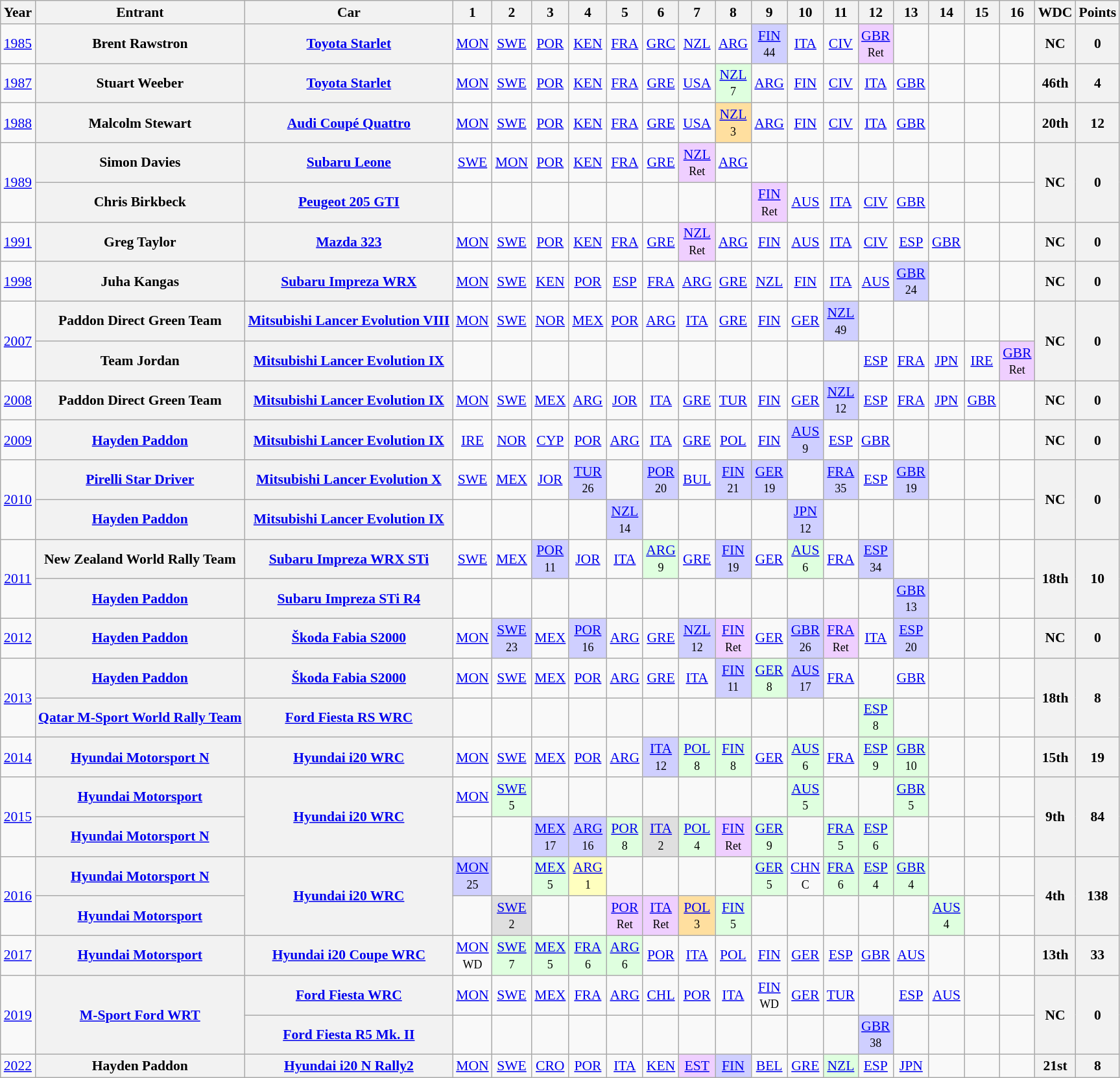<table class="wikitable" border="1" style="text-align:center; font-size:90%;">
<tr>
<th>Year</th>
<th>Entrant</th>
<th>Car</th>
<th>1</th>
<th>2</th>
<th>3</th>
<th>4</th>
<th>5</th>
<th>6</th>
<th>7</th>
<th>8</th>
<th>9</th>
<th>10</th>
<th>11</th>
<th>12</th>
<th>13</th>
<th>14</th>
<th>15</th>
<th>16</th>
<th>WDC</th>
<th>Points</th>
</tr>
<tr>
<td><a href='#'>1985</a></td>
<th>Brent Rawstron</th>
<th><a href='#'>Toyota Starlet</a></th>
<td><a href='#'>MON</a></td>
<td><a href='#'>SWE</a></td>
<td><a href='#'>POR</a></td>
<td><a href='#'>KEN</a></td>
<td><a href='#'>FRA</a></td>
<td><a href='#'>GRC</a></td>
<td><a href='#'>NZL</a></td>
<td><a href='#'>ARG</a></td>
<td style="background:#CFCFFF;"><a href='#'>FIN</a><br><small>44</small></td>
<td><a href='#'>ITA</a></td>
<td><a href='#'>CIV</a></td>
<td style="background:#EFCFFF;"><a href='#'>GBR</a><br><small>Ret</small></td>
<td></td>
<td></td>
<td></td>
<td></td>
<th>NC</th>
<th>0</th>
</tr>
<tr>
<td><a href='#'>1987</a></td>
<th>Stuart Weeber</th>
<th><a href='#'>Toyota Starlet</a></th>
<td><a href='#'>MON</a></td>
<td><a href='#'>SWE</a></td>
<td><a href='#'>POR</a></td>
<td><a href='#'>KEN</a></td>
<td><a href='#'>FRA</a></td>
<td><a href='#'>GRE</a></td>
<td><a href='#'>USA</a></td>
<td style="background:#DFFFDF;"><a href='#'>NZL</a><br><small>7</small></td>
<td><a href='#'>ARG</a></td>
<td><a href='#'>FIN</a></td>
<td><a href='#'>CIV</a></td>
<td><a href='#'>ITA</a></td>
<td><a href='#'>GBR</a></td>
<td></td>
<td></td>
<td></td>
<th>46th</th>
<th>4</th>
</tr>
<tr>
<td><a href='#'>1988</a></td>
<th>Malcolm Stewart</th>
<th><a href='#'>Audi Coupé Quattro</a></th>
<td><a href='#'>MON</a></td>
<td><a href='#'>SWE</a></td>
<td><a href='#'>POR</a></td>
<td><a href='#'>KEN</a></td>
<td><a href='#'>FRA</a></td>
<td><a href='#'>GRE</a></td>
<td><a href='#'>USA</a></td>
<td style="background:#FFDF9F;"><a href='#'>NZL</a><br><small>3</small></td>
<td><a href='#'>ARG</a></td>
<td><a href='#'>FIN</a></td>
<td><a href='#'>CIV</a></td>
<td><a href='#'>ITA</a></td>
<td><a href='#'>GBR</a></td>
<td></td>
<td></td>
<td></td>
<th>20th</th>
<th>12</th>
</tr>
<tr>
<td rowspan=2><a href='#'>1989</a></td>
<th>Simon Davies</th>
<th><a href='#'>Subaru Leone</a></th>
<td><a href='#'>SWE</a></td>
<td><a href='#'>MON</a></td>
<td><a href='#'>POR</a></td>
<td><a href='#'>KEN</a></td>
<td><a href='#'>FRA</a></td>
<td><a href='#'>GRE</a></td>
<td style="background:#EFCFFF;"><a href='#'>NZL</a><br><small>Ret</small></td>
<td><a href='#'>ARG</a></td>
<td></td>
<td></td>
<td></td>
<td></td>
<td></td>
<td></td>
<td></td>
<td></td>
<th rowspan=2>NC</th>
<th rowspan=2>0</th>
</tr>
<tr>
<th>Chris Birkbeck</th>
<th><a href='#'>Peugeot 205 GTI</a></th>
<td></td>
<td></td>
<td></td>
<td></td>
<td></td>
<td></td>
<td></td>
<td></td>
<td style="background:#EFCFFF;"><a href='#'>FIN</a><br><small>Ret</small></td>
<td><a href='#'>AUS</a></td>
<td><a href='#'>ITA</a></td>
<td><a href='#'>CIV</a></td>
<td><a href='#'>GBR</a></td>
<td></td>
<td></td>
<td></td>
</tr>
<tr>
<td><a href='#'>1991</a></td>
<th>Greg Taylor</th>
<th><a href='#'>Mazda 323</a></th>
<td><a href='#'>MON</a></td>
<td><a href='#'>SWE</a></td>
<td><a href='#'>POR</a></td>
<td><a href='#'>KEN</a></td>
<td><a href='#'>FRA</a></td>
<td><a href='#'>GRE</a></td>
<td style="background:#EFCFFF;"><a href='#'>NZL</a><br><small>Ret</small></td>
<td><a href='#'>ARG</a></td>
<td><a href='#'>FIN</a></td>
<td><a href='#'>AUS</a></td>
<td><a href='#'>ITA</a></td>
<td><a href='#'>CIV</a></td>
<td><a href='#'>ESP</a></td>
<td><a href='#'>GBR</a></td>
<td></td>
<td></td>
<th>NC</th>
<th>0</th>
</tr>
<tr>
<td><a href='#'>1998</a></td>
<th>Juha Kangas</th>
<th><a href='#'>Subaru Impreza WRX</a></th>
<td><a href='#'>MON</a></td>
<td><a href='#'>SWE</a></td>
<td><a href='#'>KEN</a></td>
<td><a href='#'>POR</a></td>
<td><a href='#'>ESP</a></td>
<td><a href='#'>FRA</a></td>
<td><a href='#'>ARG</a></td>
<td><a href='#'>GRE</a></td>
<td><a href='#'>NZL</a></td>
<td><a href='#'>FIN</a></td>
<td><a href='#'>ITA</a></td>
<td><a href='#'>AUS</a></td>
<td style="background:#CFCFFF;"><a href='#'>GBR</a><br><small>24</small></td>
<td></td>
<td></td>
<td></td>
<th>NC</th>
<th>0</th>
</tr>
<tr>
<td rowspan=2><a href='#'>2007</a></td>
<th>Paddon Direct Green Team</th>
<th><a href='#'>Mitsubishi Lancer Evolution VIII</a></th>
<td><a href='#'>MON</a></td>
<td><a href='#'>SWE</a></td>
<td><a href='#'>NOR</a></td>
<td><a href='#'>MEX</a></td>
<td><a href='#'>POR</a></td>
<td><a href='#'>ARG</a></td>
<td><a href='#'>ITA</a></td>
<td><a href='#'>GRE</a></td>
<td><a href='#'>FIN</a></td>
<td><a href='#'>GER</a></td>
<td style="background:#CFCFFF;"><a href='#'>NZL</a><br><small>49</small></td>
<td></td>
<td></td>
<td></td>
<td></td>
<td></td>
<th rowspan=2>NC</th>
<th rowspan=2>0</th>
</tr>
<tr>
<th>Team Jordan</th>
<th><a href='#'>Mitsubishi Lancer Evolution IX</a></th>
<td></td>
<td></td>
<td></td>
<td></td>
<td></td>
<td></td>
<td></td>
<td></td>
<td></td>
<td></td>
<td></td>
<td><a href='#'>ESP</a></td>
<td><a href='#'>FRA</a></td>
<td><a href='#'>JPN</a></td>
<td><a href='#'>IRE</a></td>
<td style="background:#EFCFFF;"><a href='#'>GBR</a><br><small>Ret</small></td>
</tr>
<tr>
<td><a href='#'>2008</a></td>
<th>Paddon Direct Green Team</th>
<th><a href='#'>Mitsubishi Lancer Evolution IX</a></th>
<td><a href='#'>MON</a></td>
<td><a href='#'>SWE</a></td>
<td><a href='#'>MEX</a></td>
<td><a href='#'>ARG</a></td>
<td><a href='#'>JOR</a></td>
<td><a href='#'>ITA</a></td>
<td><a href='#'>GRE</a></td>
<td><a href='#'>TUR</a></td>
<td><a href='#'>FIN</a></td>
<td><a href='#'>GER</a></td>
<td style="background:#CFCFFF;"><a href='#'>NZL</a><br><small>12</small></td>
<td><a href='#'>ESP</a></td>
<td><a href='#'>FRA</a></td>
<td><a href='#'>JPN</a></td>
<td><a href='#'>GBR</a></td>
<td></td>
<th>NC</th>
<th>0</th>
</tr>
<tr>
<td><a href='#'>2009</a></td>
<th><a href='#'>Hayden Paddon</a></th>
<th><a href='#'>Mitsubishi Lancer Evolution IX</a></th>
<td><a href='#'>IRE</a></td>
<td><a href='#'>NOR</a></td>
<td><a href='#'>CYP</a></td>
<td><a href='#'>POR</a></td>
<td><a href='#'>ARG</a></td>
<td><a href='#'>ITA</a></td>
<td><a href='#'>GRE</a></td>
<td><a href='#'>POL</a></td>
<td><a href='#'>FIN</a></td>
<td style="background:#CFCFFF;"><a href='#'>AUS</a><br><small>9</small></td>
<td><a href='#'>ESP</a></td>
<td><a href='#'>GBR</a></td>
<td></td>
<td></td>
<td></td>
<td></td>
<th>NC</th>
<th>0</th>
</tr>
<tr>
<td rowspan=2><a href='#'>2010</a></td>
<th><a href='#'>Pirelli Star Driver</a></th>
<th><a href='#'>Mitsubishi Lancer Evolution X</a></th>
<td><a href='#'>SWE</a></td>
<td><a href='#'>MEX</a></td>
<td><a href='#'>JOR</a></td>
<td style="background:#CFCFFF;"><a href='#'>TUR</a><br><small>26</small></td>
<td></td>
<td style="background:#CFCFFF;"><a href='#'>POR</a><br><small>20</small></td>
<td><a href='#'>BUL</a></td>
<td style="background:#CFCFFF;"><a href='#'>FIN</a><br><small>21</small></td>
<td style="background:#CFCFFF;"><a href='#'>GER</a><br><small>19</small></td>
<td></td>
<td style="background:#CFCFFF;"><a href='#'>FRA</a><br><small>35</small></td>
<td><a href='#'>ESP</a></td>
<td style="background:#CFCFFF;"><a href='#'>GBR</a><br><small>19</small></td>
<td></td>
<td></td>
<td></td>
<th rowspan=2>NC</th>
<th rowspan=2>0</th>
</tr>
<tr>
<th><a href='#'>Hayden Paddon</a></th>
<th><a href='#'>Mitsubishi Lancer Evolution IX</a></th>
<td></td>
<td></td>
<td></td>
<td></td>
<td style="background:#CFCFFF;"><a href='#'>NZL</a><br><small>14</small></td>
<td></td>
<td></td>
<td></td>
<td></td>
<td style="background:#CFCFFF;"><a href='#'>JPN</a><br><small>12</small></td>
<td></td>
<td></td>
<td></td>
<td></td>
<td></td>
<td></td>
</tr>
<tr>
<td rowspan=2><a href='#'>2011</a></td>
<th>New Zealand World Rally Team</th>
<th><a href='#'>Subaru Impreza WRX STi</a></th>
<td><a href='#'>SWE</a></td>
<td><a href='#'>MEX</a></td>
<td style="background:#CFCFFF;"><a href='#'>POR</a><br><small>11</small></td>
<td><a href='#'>JOR</a></td>
<td><a href='#'>ITA</a></td>
<td style="background:#DFFFDF;"><a href='#'>ARG</a><br><small>9</small></td>
<td><a href='#'>GRE</a></td>
<td style="background:#CFCFFF;"><a href='#'>FIN</a><br><small>19</small></td>
<td><a href='#'>GER</a></td>
<td style="background:#DFFFDF;"><a href='#'>AUS</a><br><small>6</small></td>
<td><a href='#'>FRA</a></td>
<td style="background:#CFCFFF;"><a href='#'>ESP</a><br><small>34</small></td>
<td></td>
<td></td>
<td></td>
<td></td>
<th rowspan=2>18th</th>
<th rowspan=2>10</th>
</tr>
<tr>
<th><a href='#'>Hayden Paddon</a></th>
<th><a href='#'>Subaru Impreza STi R4</a></th>
<td></td>
<td></td>
<td></td>
<td></td>
<td></td>
<td></td>
<td></td>
<td></td>
<td></td>
<td></td>
<td></td>
<td></td>
<td style="background:#CFCFFF;"><a href='#'>GBR</a><br><small>13</small></td>
<td></td>
<td></td>
<td></td>
</tr>
<tr>
<td><a href='#'>2012</a></td>
<th><a href='#'>Hayden Paddon</a></th>
<th><a href='#'>Škoda Fabia S2000</a></th>
<td><a href='#'>MON</a></td>
<td style="background:#CFCFFF;"><a href='#'>SWE</a><br><small>23</small></td>
<td><a href='#'>MEX</a></td>
<td style="background:#CFCFFF;"><a href='#'>POR</a><br><small>16</small></td>
<td><a href='#'>ARG</a></td>
<td><a href='#'>GRE</a></td>
<td style="background:#CFCFFF;"><a href='#'>NZL</a><br><small>12</small></td>
<td style="background:#EFCFFF;"><a href='#'>FIN</a><br><small>Ret</small></td>
<td><a href='#'>GER</a></td>
<td style="background:#CFCFFF;"><a href='#'>GBR</a><br><small>26</small></td>
<td style="background:#EFCFFF;"><a href='#'>FRA</a><br><small>Ret</small></td>
<td><a href='#'>ITA</a></td>
<td style="background:#CFCFFF;"><a href='#'>ESP</a><br><small>20</small></td>
<td></td>
<td></td>
<td></td>
<th>NC</th>
<th>0</th>
</tr>
<tr>
<td rowspan=2><a href='#'>2013</a></td>
<th><a href='#'>Hayden Paddon</a></th>
<th><a href='#'>Škoda Fabia S2000</a></th>
<td><a href='#'>MON</a></td>
<td><a href='#'>SWE</a></td>
<td><a href='#'>MEX</a></td>
<td><a href='#'>POR</a></td>
<td><a href='#'>ARG</a></td>
<td><a href='#'>GRE</a></td>
<td><a href='#'>ITA</a></td>
<td style="background:#CFCFFF;"><a href='#'>FIN</a><br><small>11</small></td>
<td style="background:#DFFFDF;"><a href='#'>GER</a><br><small>8</small></td>
<td style="background:#CFCFFF;"><a href='#'>AUS</a><br><small>17</small></td>
<td><a href='#'>FRA</a></td>
<td></td>
<td><a href='#'>GBR</a></td>
<td></td>
<td></td>
<td></td>
<th rowspan=2>18th</th>
<th rowspan=2>8</th>
</tr>
<tr>
<th><a href='#'>Qatar M-Sport World Rally Team</a></th>
<th><a href='#'>Ford Fiesta RS WRC</a></th>
<td></td>
<td></td>
<td></td>
<td></td>
<td></td>
<td></td>
<td></td>
<td></td>
<td></td>
<td></td>
<td></td>
<td style="background:#DFFFDF;"><a href='#'>ESP</a><br><small>8</small></td>
<td></td>
<td></td>
<td></td>
<td></td>
</tr>
<tr>
<td><a href='#'>2014</a></td>
<th><a href='#'>Hyundai Motorsport N</a></th>
<th><a href='#'>Hyundai i20 WRC</a></th>
<td><a href='#'>MON</a></td>
<td><a href='#'>SWE</a></td>
<td><a href='#'>MEX</a></td>
<td><a href='#'>POR</a></td>
<td><a href='#'>ARG</a></td>
<td style="background:#CFCFFF;"><a href='#'>ITA</a><br><small>12</small></td>
<td style="background:#DFFFDF;"><a href='#'>POL</a><br><small>8</small></td>
<td style="background:#DFFFDF;"><a href='#'>FIN</a><br><small>8</small></td>
<td><a href='#'>GER</a></td>
<td style="background:#DFFFDF;"><a href='#'>AUS</a><br><small>6</small></td>
<td><a href='#'>FRA</a></td>
<td style="background:#DFFFDF;"><a href='#'>ESP</a><br><small>9</small></td>
<td style="background:#DFFFDF;"><a href='#'>GBR</a><br><small>10</small></td>
<td></td>
<td></td>
<td></td>
<th>15th</th>
<th>19</th>
</tr>
<tr>
<td rowspan=2><a href='#'>2015</a></td>
<th><a href='#'>Hyundai Motorsport</a></th>
<th rowspan=2><a href='#'>Hyundai i20 WRC</a></th>
<td><a href='#'>MON</a></td>
<td style="background:#DFFFDF;"><a href='#'>SWE</a><br><small>5</small></td>
<td></td>
<td></td>
<td></td>
<td></td>
<td></td>
<td></td>
<td></td>
<td style="background:#DFFFDF;"><a href='#'>AUS</a><br><small>5</small></td>
<td></td>
<td></td>
<td style="background:#DFFFDF;"><a href='#'>GBR</a> <br><small>5</small></td>
<td></td>
<td></td>
<td></td>
<th rowspan=2>9th</th>
<th rowspan=2>84</th>
</tr>
<tr>
<th><a href='#'>Hyundai Motorsport N</a></th>
<td></td>
<td></td>
<td style="background:#CFCFFF;"><a href='#'>MEX</a><br><small>17</small></td>
<td style="background:#CFCFFF;"><a href='#'>ARG</a><br><small>16</small></td>
<td style="background:#DFFFDF;"><a href='#'>POR</a><br><small>8</small></td>
<td style="background:#DFDFDF;"><a href='#'>ITA</a><br><small>2</small></td>
<td style="background:#DFFFDF;"><a href='#'>POL</a><br><small>4</small></td>
<td style="background:#EFCFFF;"><a href='#'>FIN</a><br><small>Ret</small></td>
<td style="background:#DFFFDF;"><a href='#'>GER</a><br><small>9</small></td>
<td></td>
<td style="background:#DFFFDF;"><a href='#'>FRA</a><br><small>5</small></td>
<td style="background:#DFFFDF;"><a href='#'>ESP</a><br><small>6</small></td>
<td></td>
<td></td>
<td></td>
<td></td>
</tr>
<tr>
<td rowspan=2><a href='#'>2016</a></td>
<th><a href='#'>Hyundai Motorsport N</a></th>
<th rowspan=2><a href='#'>Hyundai i20 WRC</a></th>
<td style="background:#CFCFFF;"><a href='#'>MON</a><br><small>25</small></td>
<td></td>
<td style="background:#DFFFDF;"><a href='#'>MEX</a><br><small>5</small></td>
<td style="background:#FFFFBF;"><a href='#'>ARG</a><br><small>1</small></td>
<td></td>
<td></td>
<td></td>
<td></td>
<td style="background:#DFFFDF;"><a href='#'>GER</a><br><small>5</small></td>
<td><a href='#'>CHN</a><br><small>C</small></td>
<td style="background:#DFFFDF;"><a href='#'>FRA</a><br><small>6</small></td>
<td style="background:#DFFFDF;"><a href='#'>ESP</a><br><small>4</small></td>
<td style="background:#DFFFDF;"><a href='#'>GBR</a><br><small>4</small></td>
<td></td>
<td></td>
<td></td>
<th rowspan=2>4th</th>
<th rowspan=2>138</th>
</tr>
<tr>
<th><a href='#'>Hyundai Motorsport</a></th>
<td></td>
<td style="background:#DFDFDF;"><a href='#'>SWE</a><br><small>2</small></td>
<td></td>
<td></td>
<td style="background:#EFCFFF;"><a href='#'>POR</a><br><small>Ret</small></td>
<td style="background:#EFCFFF;"><a href='#'>ITA</a><br><small>Ret</small></td>
<td style="background:#FFDF9F;"><a href='#'>POL</a><br><small>3</small></td>
<td style="background:#DFFFDF;"><a href='#'>FIN</a><br><small>5</small></td>
<td></td>
<td></td>
<td></td>
<td></td>
<td></td>
<td style="background:#DFFFDF;"><a href='#'>AUS</a><br><small>4</small></td>
<td></td>
<td></td>
</tr>
<tr>
<td><a href='#'>2017</a></td>
<th><a href='#'>Hyundai Motorsport</a></th>
<th><a href='#'>Hyundai i20 Coupe WRC</a></th>
<td><a href='#'>MON</a><br><small>WD</small></td>
<td style="background:#DFFFDF;"><a href='#'>SWE</a><br><small>7</small></td>
<td style="background:#DFFFDF;"><a href='#'>MEX</a><br><small>5</small></td>
<td style="background:#DFFFDF;"><a href='#'>FRA</a><br><small>6</small></td>
<td style="background:#DFFFDF;"><a href='#'>ARG</a><br><small>6</small></td>
<td><a href='#'>POR</a></td>
<td><a href='#'>ITA</a></td>
<td><a href='#'>POL</a></td>
<td><a href='#'>FIN</a></td>
<td><a href='#'>GER</a></td>
<td><a href='#'>ESP</a></td>
<td><a href='#'>GBR</a></td>
<td><a href='#'>AUS</a></td>
<td></td>
<td></td>
<td></td>
<th>13th</th>
<th>33</th>
</tr>
<tr>
<td rowspan="2"><a href='#'>2019</a></td>
<th rowspan="2"><a href='#'>M-Sport Ford WRT</a></th>
<th><a href='#'>Ford Fiesta WRC</a></th>
<td><a href='#'>MON</a></td>
<td><a href='#'>SWE</a></td>
<td><a href='#'>MEX</a></td>
<td><a href='#'>FRA</a></td>
<td><a href='#'>ARG</a></td>
<td><a href='#'>CHL</a></td>
<td><a href='#'>POR</a></td>
<td><a href='#'>ITA</a></td>
<td><a href='#'>FIN</a><br><small>WD</small></td>
<td><a href='#'>GER</a></td>
<td><a href='#'>TUR</a></td>
<td></td>
<td><a href='#'>ESP</a></td>
<td><a href='#'>AUS</a><br></td>
<td></td>
<td></td>
<th rowspan="2">NC</th>
<th rowspan="2">0</th>
</tr>
<tr>
<th><a href='#'>Ford Fiesta R5 Mk. II</a></th>
<td></td>
<td></td>
<td></td>
<td></td>
<td></td>
<td></td>
<td></td>
<td></td>
<td></td>
<td></td>
<td></td>
<td style="background:#CFCFFF;"><a href='#'>GBR</a><br><small>38</small></td>
<td></td>
<td></td>
<td></td>
<td></td>
</tr>
<tr>
<td><a href='#'>2022</a></td>
<th>Hayden Paddon</th>
<th><a href='#'>Hyundai i20 N Rally2</a></th>
<td><a href='#'>MON</a></td>
<td><a href='#'>SWE</a></td>
<td><a href='#'>CRO</a></td>
<td><a href='#'>POR</a></td>
<td><a href='#'>ITA</a></td>
<td><a href='#'>KEN</a></td>
<td style="background:#EFCFFF;"><a href='#'>EST</a><br></td>
<td style="background:#CFCFFF;"><a href='#'>FIN</a><br></td>
<td><a href='#'>BEL</a></td>
<td><a href='#'>GRE</a></td>
<td style="background:#DFFFDF;"><a href='#'>NZL</a><br></td>
<td><a href='#'>ESP</a></td>
<td><a href='#'>JPN</a></td>
<td></td>
<td></td>
<td></td>
<th>21st</th>
<th>8</th>
</tr>
</table>
